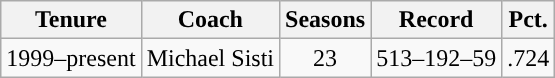<table class="wikitable sortable;" style="text-align:center;">
<tr>
<th>Tenure</th>
<th>Coach</th>
<th>Seasons</th>
<th>Record</th>
<th>Pct.</th>
</tr>
<tr style="text-align:center;">
<td>1999–present</td>
<td>Michael Sisti</td>
<td>23</td>
<td>513–192–59</td>
<td>.724</td>
</tr>
</table>
